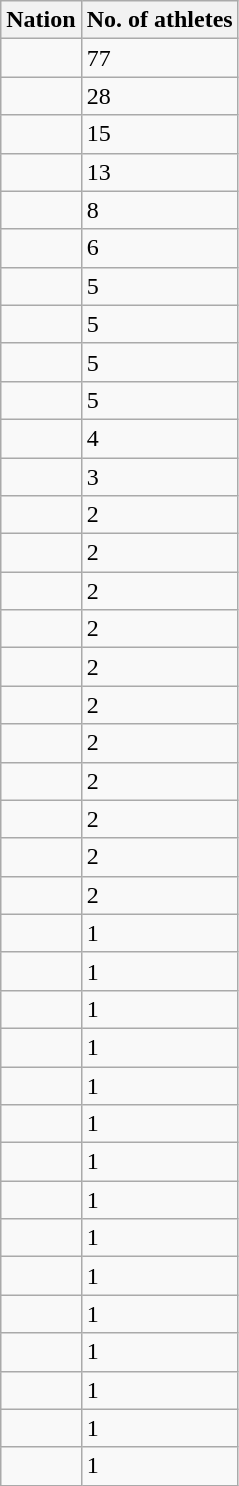<table class="wikitable sortable">
<tr>
<th align="left">Nation</th>
<th style="text-align:center;">No. of athletes</th>
</tr>
<tr>
<td></td>
<td>77</td>
</tr>
<tr>
<td></td>
<td>28</td>
</tr>
<tr>
<td></td>
<td>15</td>
</tr>
<tr>
<td></td>
<td>13</td>
</tr>
<tr>
<td></td>
<td>8</td>
</tr>
<tr>
<td></td>
<td>6</td>
</tr>
<tr>
<td></td>
<td>5</td>
</tr>
<tr>
<td></td>
<td>5</td>
</tr>
<tr>
<td></td>
<td>5</td>
</tr>
<tr>
<td></td>
<td>5</td>
</tr>
<tr>
<td></td>
<td>4</td>
</tr>
<tr>
<td></td>
<td>3</td>
</tr>
<tr>
<td></td>
<td>2</td>
</tr>
<tr>
<td></td>
<td>2</td>
</tr>
<tr>
<td></td>
<td>2</td>
</tr>
<tr>
<td></td>
<td>2</td>
</tr>
<tr>
<td></td>
<td>2</td>
</tr>
<tr>
<td></td>
<td>2</td>
</tr>
<tr>
<td></td>
<td>2</td>
</tr>
<tr>
<td></td>
<td>2</td>
</tr>
<tr>
<td></td>
<td>2</td>
</tr>
<tr>
<td></td>
<td>2</td>
</tr>
<tr>
<td></td>
<td>2</td>
</tr>
<tr>
<td></td>
<td>1</td>
</tr>
<tr>
<td></td>
<td>1</td>
</tr>
<tr>
<td></td>
<td>1</td>
</tr>
<tr>
<td></td>
<td>1</td>
</tr>
<tr>
<td></td>
<td>1</td>
</tr>
<tr>
<td></td>
<td>1</td>
</tr>
<tr>
<td></td>
<td>1</td>
</tr>
<tr>
<td></td>
<td>1</td>
</tr>
<tr>
<td></td>
<td>1</td>
</tr>
<tr>
<td></td>
<td>1</td>
</tr>
<tr>
<td></td>
<td>1</td>
</tr>
<tr>
<td></td>
<td>1</td>
</tr>
<tr>
<td></td>
<td>1</td>
</tr>
<tr>
<td></td>
<td>1</td>
</tr>
<tr>
<td></td>
<td>1</td>
</tr>
</table>
